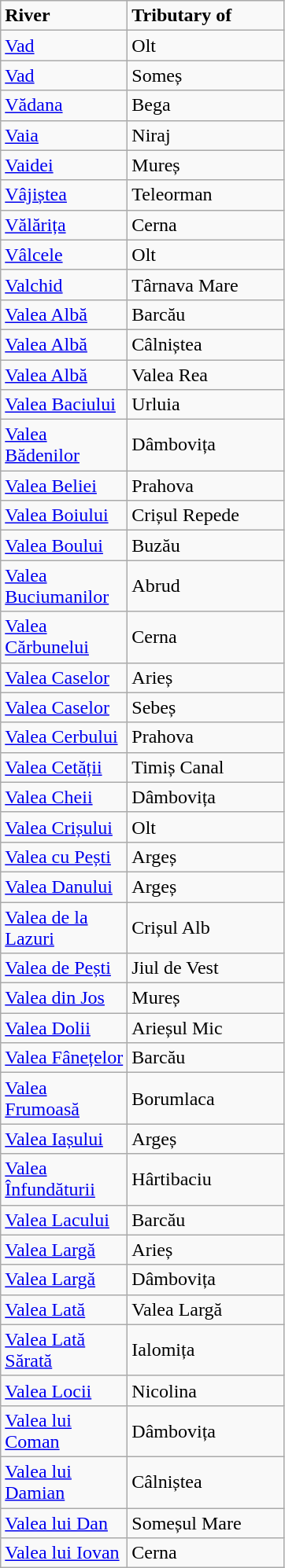<table class="wikitable">
<tr>
<td width="100pt"><strong>River</strong></td>
<td width="125pt"><strong>Tributary of</strong></td>
</tr>
<tr>
<td><a href='#'>Vad</a></td>
<td>Olt</td>
</tr>
<tr>
<td><a href='#'>Vad</a></td>
<td>Someș</td>
</tr>
<tr>
<td><a href='#'>Vădana</a></td>
<td>Bega</td>
</tr>
<tr>
<td><a href='#'>Vaia</a></td>
<td>Niraj</td>
</tr>
<tr>
<td><a href='#'>Vaidei</a></td>
<td>Mureș</td>
</tr>
<tr>
<td><a href='#'>Vâjiștea</a></td>
<td>Teleorman</td>
</tr>
<tr>
<td><a href='#'>Vălărița</a></td>
<td>Cerna</td>
</tr>
<tr>
<td><a href='#'>Vâlcele</a></td>
<td>Olt</td>
</tr>
<tr>
<td><a href='#'>Valchid</a></td>
<td>Târnava Mare</td>
</tr>
<tr>
<td><a href='#'>Valea Albă</a></td>
<td>Barcău</td>
</tr>
<tr>
<td><a href='#'>Valea Albă</a></td>
<td>Câlniștea</td>
</tr>
<tr>
<td><a href='#'>Valea Albă</a></td>
<td>Valea Rea</td>
</tr>
<tr>
<td><a href='#'>Valea Baciului</a></td>
<td>Urluia</td>
</tr>
<tr>
<td><a href='#'>Valea Bădenilor</a></td>
<td>Dâmbovița</td>
</tr>
<tr>
<td><a href='#'>Valea Beliei</a></td>
<td>Prahova</td>
</tr>
<tr>
<td><a href='#'>Valea Boiului</a></td>
<td>Crișul Repede</td>
</tr>
<tr>
<td><a href='#'>Valea Boului</a></td>
<td>Buzău</td>
</tr>
<tr>
<td><a href='#'>Valea Buciumanilor</a></td>
<td>Abrud</td>
</tr>
<tr>
<td><a href='#'>Valea Cărbunelui</a></td>
<td>Cerna</td>
</tr>
<tr>
<td><a href='#'>Valea Caselor</a></td>
<td>Arieș</td>
</tr>
<tr>
<td><a href='#'>Valea Caselor</a></td>
<td>Sebeș</td>
</tr>
<tr>
<td><a href='#'>Valea Cerbului</a></td>
<td>Prahova</td>
</tr>
<tr>
<td><a href='#'>Valea Cetății</a></td>
<td>Timiș Canal</td>
</tr>
<tr>
<td><a href='#'>Valea Cheii</a></td>
<td>Dâmbovița</td>
</tr>
<tr>
<td><a href='#'>Valea Crișului</a></td>
<td>Olt</td>
</tr>
<tr>
<td><a href='#'>Valea cu Pești</a></td>
<td>Argeș</td>
</tr>
<tr>
<td><a href='#'>Valea Danului</a></td>
<td>Argeș</td>
</tr>
<tr>
<td><a href='#'>Valea de la Lazuri</a></td>
<td>Crișul Alb</td>
</tr>
<tr>
<td><a href='#'>Valea de Pești</a></td>
<td>Jiul de Vest</td>
</tr>
<tr>
<td><a href='#'>Valea din Jos</a></td>
<td>Mureș</td>
</tr>
<tr>
<td><a href='#'>Valea Dolii</a></td>
<td>Arieșul Mic</td>
</tr>
<tr>
<td><a href='#'>Valea Fânețelor</a></td>
<td>Barcău</td>
</tr>
<tr>
<td><a href='#'>Valea Frumoasă</a></td>
<td>Borumlaca</td>
</tr>
<tr>
<td><a href='#'>Valea Iașului</a></td>
<td>Argeș</td>
</tr>
<tr>
<td><a href='#'>Valea Înfundăturii</a></td>
<td>Hârtibaciu</td>
</tr>
<tr>
<td><a href='#'>Valea Lacului</a></td>
<td>Barcău</td>
</tr>
<tr>
<td><a href='#'>Valea Largă</a></td>
<td>Arieș</td>
</tr>
<tr>
<td><a href='#'>Valea Largă</a></td>
<td>Dâmbovița</td>
</tr>
<tr>
<td><a href='#'>Valea Lată</a></td>
<td>Valea Largă</td>
</tr>
<tr>
<td><a href='#'>Valea Lată Sărată</a></td>
<td>Ialomița</td>
</tr>
<tr>
<td><a href='#'>Valea Locii</a></td>
<td>Nicolina</td>
</tr>
<tr>
<td><a href='#'>Valea lui Coman</a></td>
<td>Dâmbovița</td>
</tr>
<tr>
<td><a href='#'>Valea lui Damian</a></td>
<td>Câlniștea</td>
</tr>
<tr>
<td><a href='#'>Valea lui Dan</a></td>
<td>Someșul Mare</td>
</tr>
<tr>
<td><a href='#'>Valea lui Iovan</a></td>
<td>Cerna</td>
</tr>
</table>
